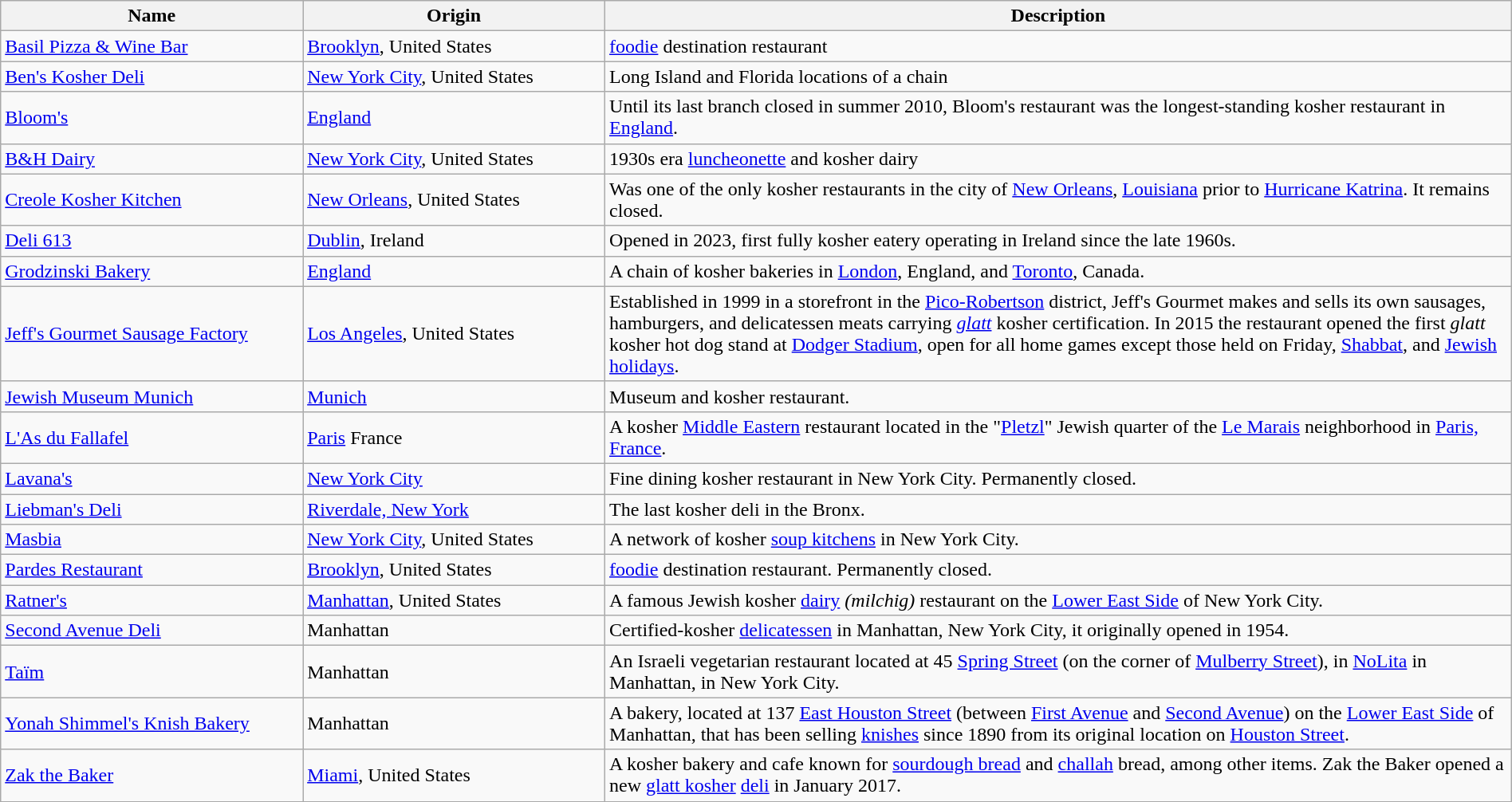<table class="wikitable sortable" border="1" width="100%">
<tr>
<th style="width:20%;">Name</th>
<th style="width:20%;">Origin</th>
<th style="width:60%;" class=unsortable>Description</th>
</tr>
<tr>
<td><a href='#'>Basil Pizza & Wine Bar</a></td>
<td><a href='#'>Brooklyn</a>, United States</td>
<td><a href='#'>foodie</a> destination restaurant</td>
</tr>
<tr>
<td><a href='#'>Ben's Kosher Deli</a></td>
<td><a href='#'>New York City</a>, United States</td>
<td>Long Island and Florida locations of a chain</td>
</tr>
<tr>
<td><a href='#'>Bloom's</a></td>
<td><a href='#'>England</a></td>
<td>Until its last branch closed in summer 2010, Bloom's restaurant was the longest-standing kosher restaurant in <a href='#'>England</a>.</td>
</tr>
<tr>
<td><a href='#'>B&H Dairy</a></td>
<td><a href='#'>New York City</a>, United States</td>
<td>1930s era <a href='#'>luncheonette</a> and kosher dairy</td>
</tr>
<tr>
<td><a href='#'>Creole Kosher Kitchen</a></td>
<td><a href='#'>New Orleans</a>, United States</td>
<td>Was one of the only kosher restaurants in the city of <a href='#'>New Orleans</a>, <a href='#'>Louisiana</a> prior to <a href='#'>Hurricane Katrina</a>. It remains closed.</td>
</tr>
<tr>
<td><a href='#'>Deli 613</a></td>
<td><a href='#'>Dublin</a>, Ireland</td>
<td>Opened in 2023, first fully kosher eatery operating in Ireland since the late 1960s.</td>
</tr>
<tr>
<td><a href='#'>Grodzinski Bakery</a></td>
<td><a href='#'>England</a></td>
<td>A chain of kosher bakeries in <a href='#'>London</a>, England, and <a href='#'>Toronto</a>, Canada.</td>
</tr>
<tr>
<td><a href='#'>Jeff's Gourmet Sausage Factory</a></td>
<td><a href='#'>Los Angeles</a>, United States</td>
<td>Established in 1999 in a storefront in the <a href='#'>Pico-Robertson</a> district, Jeff's Gourmet makes and sells its own sausages, hamburgers, and delicatessen meats carrying <em><a href='#'>glatt</a></em> kosher certification. In 2015 the restaurant opened the first <em>glatt</em> kosher hot dog stand at <a href='#'>Dodger Stadium</a>, open for all home games except those held on Friday, <a href='#'>Shabbat</a>, and <a href='#'>Jewish holidays</a>.</td>
</tr>
<tr>
<td><a href='#'>Jewish Museum Munich</a></td>
<td><a href='#'>Munich</a></td>
<td>Museum and kosher restaurant.</td>
</tr>
<tr>
<td><a href='#'>L'As du Fallafel</a></td>
<td><a href='#'>Paris</a> France</td>
<td>A kosher <a href='#'>Middle Eastern</a> restaurant located in the "<a href='#'>Pletzl</a>" Jewish quarter of the <a href='#'>Le Marais</a> neighborhood in <a href='#'>Paris, France</a>.</td>
</tr>
<tr>
<td><a href='#'>Lavana's</a></td>
<td><a href='#'>New York City</a></td>
<td>Fine dining kosher restaurant in New York City. Permanently closed.</td>
</tr>
<tr>
<td><a href='#'>Liebman's Deli</a></td>
<td><a href='#'>Riverdale, New York</a></td>
<td>The last kosher deli in the Bronx.</td>
</tr>
<tr>
<td><a href='#'>Masbia</a></td>
<td><a href='#'>New York City</a>, United States</td>
<td>A network of kosher <a href='#'>soup kitchens</a> in New York City.</td>
</tr>
<tr>
<td><a href='#'>Pardes Restaurant</a></td>
<td><a href='#'>Brooklyn</a>, United States</td>
<td><a href='#'>foodie</a> destination restaurant. Permanently closed.</td>
</tr>
<tr>
<td><a href='#'>Ratner's</a></td>
<td><a href='#'>Manhattan</a>, United States</td>
<td>A famous Jewish kosher <a href='#'>dairy</a> <em>(milchig)</em> restaurant on the <a href='#'>Lower East Side</a> of New York City.</td>
</tr>
<tr>
<td><a href='#'>Second Avenue Deli</a></td>
<td>Manhattan</td>
<td>Certified-kosher <a href='#'>delicatessen</a> in Manhattan, New York City, it originally opened in 1954.</td>
</tr>
<tr>
<td><a href='#'>Taïm</a></td>
<td>Manhattan</td>
<td>An Israeli vegetarian restaurant located at 45 <a href='#'>Spring Street</a> (on the corner of <a href='#'>Mulberry Street</a>), in <a href='#'>NoLita</a> in Manhattan, in New York City.</td>
</tr>
<tr>
<td><a href='#'>Yonah Shimmel's Knish Bakery</a></td>
<td>Manhattan</td>
<td>A bakery, located at 137 <a href='#'>East Houston Street</a> (between <a href='#'>First Avenue</a> and <a href='#'>Second Avenue</a>) on the <a href='#'>Lower East Side</a> of Manhattan, that has been selling <a href='#'>knishes</a> since 1890 from its original location on <a href='#'>Houston Street</a>.</td>
</tr>
<tr>
<td><a href='#'>Zak the Baker</a></td>
<td><a href='#'>Miami</a>, United States</td>
<td>A kosher bakery and cafe known for <a href='#'>sourdough bread</a> and <a href='#'>challah</a> bread, among other items. Zak the Baker opened a new <a href='#'>glatt kosher</a> <a href='#'>deli</a> in January 2017.</td>
</tr>
<tr>
</tr>
</table>
